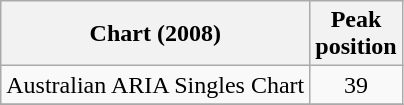<table class="wikitable">
<tr>
<th>Chart (2008)</th>
<th>Peak<br>position</th>
</tr>
<tr>
<td>Australian ARIA Singles Chart</td>
<td align="center">39</td>
</tr>
<tr>
</tr>
</table>
